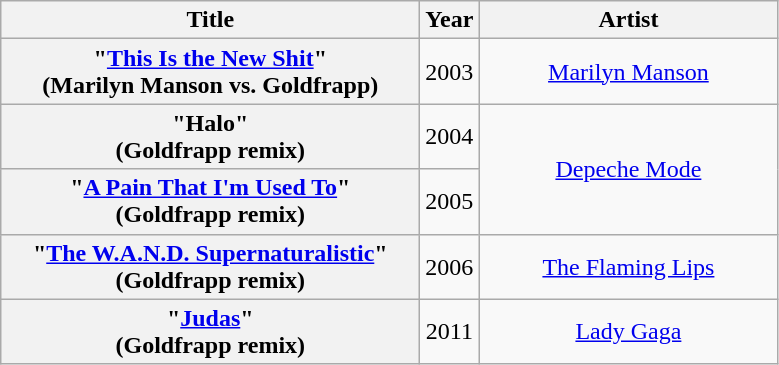<table class="wikitable plainrowheaders" style="text-align:center;">
<tr>
<th scope="col" style="width:17em;">Title</th>
<th scope="col" style="width:1em;">Year</th>
<th scope="col" style="width:12em;">Artist</th>
</tr>
<tr>
<th scope="row">"<a href='#'>This Is the New Shit</a>"<br>(Marilyn Manson vs. Goldfrapp)</th>
<td>2003</td>
<td><a href='#'>Marilyn Manson</a></td>
</tr>
<tr>
<th scope="row">"Halo"<br>(Goldfrapp remix)</th>
<td>2004</td>
<td rowspan="2"><a href='#'>Depeche Mode</a></td>
</tr>
<tr>
<th scope="row">"<a href='#'>A Pain That I'm Used To</a>"<br>(Goldfrapp remix)</th>
<td>2005</td>
</tr>
<tr>
<th scope="row">"<a href='#'>The W.A.N.D. Supernaturalistic</a>"<br>(Goldfrapp remix)</th>
<td>2006</td>
<td><a href='#'>The Flaming Lips</a></td>
</tr>
<tr>
<th scope="row">"<a href='#'>Judas</a>"<br>(Goldfrapp remix)</th>
<td>2011</td>
<td><a href='#'>Lady Gaga</a></td>
</tr>
</table>
